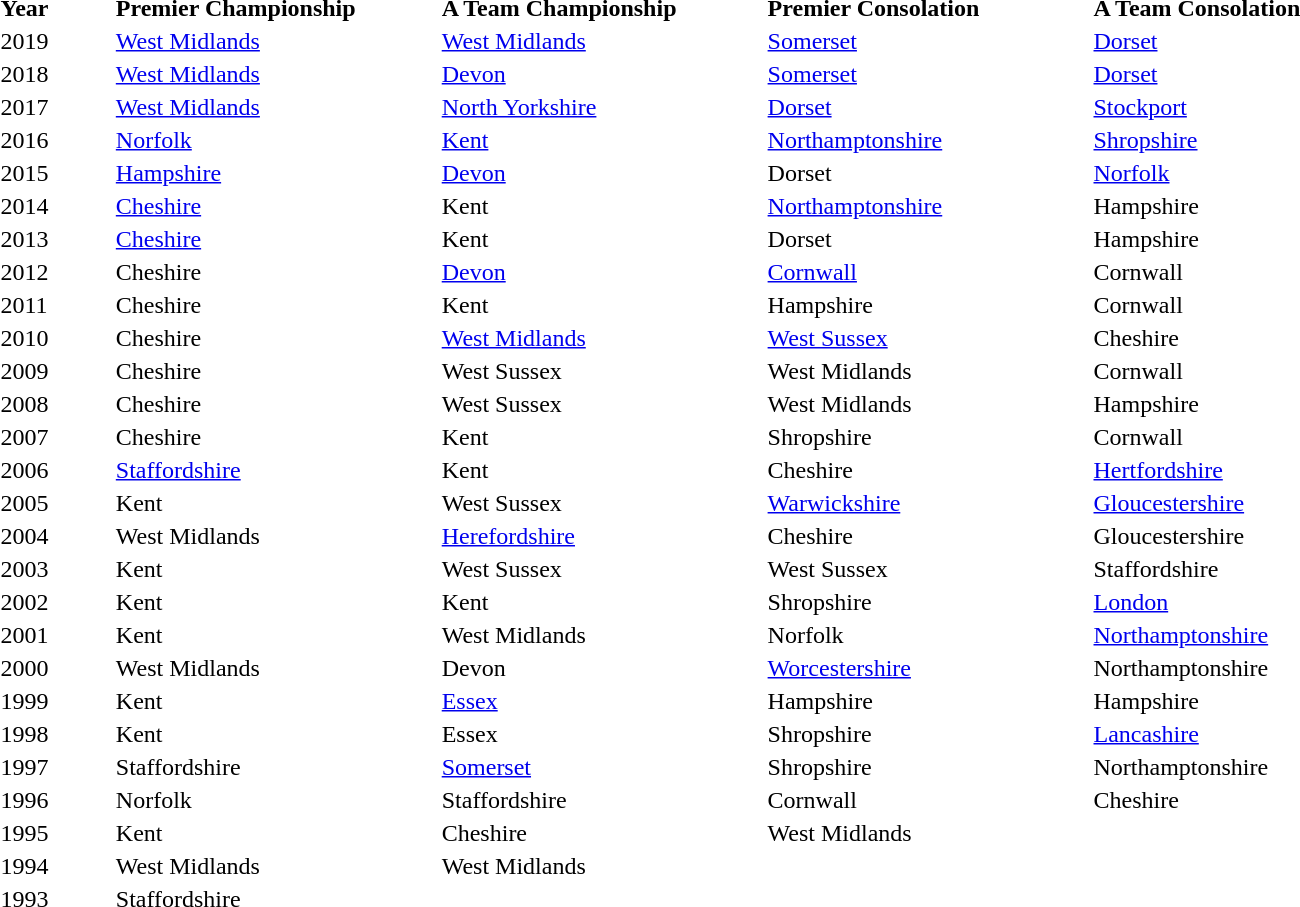<table style="width:75%" border="0">
<tr>
<td style="width:8%"><strong>Year</strong></td>
<td style="width:23%"><strong>Premier Championship</strong></td>
<td style="width:23%"><strong>A Team Championship</strong></td>
<td style="width:23%"><strong>Premier Consolation</strong></td>
<td style="width:23%"><strong>A Team Consolation</strong></td>
</tr>
<tr>
<td style="width:8%">2019</td>
<td style="width:23%"><a href='#'>West Midlands</a></td>
<td style="width:23%"><a href='#'>West Midlands</a></td>
<td style="width:23%"><a href='#'>Somerset</a></td>
<td style="width:23%"><a href='#'>Dorset</a></td>
</tr>
<tr>
<td style="width:8%">2018</td>
<td style="width:23%"><a href='#'>West Midlands</a></td>
<td style="width:23%"><a href='#'>Devon</a></td>
<td style="width:23%"><a href='#'>Somerset</a></td>
<td style="width:23%"><a href='#'>Dorset</a></td>
</tr>
<tr>
<td style="width:8%">2017</td>
<td style="width:23%"><a href='#'>West Midlands</a></td>
<td style="width:23%"><a href='#'>North Yorkshire</a></td>
<td style="width:23%"><a href='#'>Dorset</a></td>
<td style="width:23%"><a href='#'>Stockport</a></td>
</tr>
<tr>
<td style="width:8%">2016</td>
<td style="width:23%"><a href='#'>Norfolk</a></td>
<td style="width:23%"><a href='#'>Kent</a></td>
<td style="width:23%"><a href='#'>Northamptonshire</a></td>
<td style="width:23%"><a href='#'>Shropshire</a></td>
</tr>
<tr>
<td style="width:8%">2015</td>
<td style="width:23%"><a href='#'>Hampshire</a></td>
<td style="width:23%"><a href='#'>Devon</a></td>
<td style="width:23%">Dorset</td>
<td style="width:23%"><a href='#'>Norfolk</a></td>
</tr>
<tr>
<td style="width:8%">2014</td>
<td style="width:23%"><a href='#'>Cheshire</a></td>
<td style="width:23%">Kent</td>
<td style="width:23%"><a href='#'>Northamptonshire</a></td>
<td style="width:23%">Hampshire</td>
</tr>
<tr>
<td style="width:8%">2013</td>
<td style="width:23%"><a href='#'>Cheshire</a></td>
<td style="width:23%">Kent</td>
<td style="width:23%">Dorset</td>
<td style="width:23%">Hampshire</td>
</tr>
<tr>
<td style="width:8%">2012</td>
<td style="width:23%">Cheshire</td>
<td style="width:23%"><a href='#'>Devon</a></td>
<td style="width:23%"><a href='#'>Cornwall</a></td>
<td style="width:23%">Cornwall</td>
</tr>
<tr>
<td style="width:8%">2011</td>
<td style="width:23%">Cheshire</td>
<td style="width:23%">Kent</td>
<td style="width:23%">Hampshire</td>
<td style="width:23%">Cornwall</td>
</tr>
<tr>
<td style="width:8%">2010</td>
<td style="width:23%">Cheshire</td>
<td style="width:23%"><a href='#'>West Midlands</a></td>
<td style="width:23%"><a href='#'>West Sussex</a></td>
<td style="width:23%">Cheshire</td>
</tr>
<tr>
<td style="width:8%">2009</td>
<td style="width:23%">Cheshire</td>
<td style="width:23%">West Sussex</td>
<td style="width:23%">West Midlands</td>
<td style="width:23%">Cornwall</td>
</tr>
<tr>
<td style="width:8%">2008</td>
<td style="width:23%">Cheshire</td>
<td style="width:23%">West Sussex</td>
<td style="width:23%">West Midlands</td>
<td style="width:23%">Hampshire</td>
</tr>
<tr>
<td style="width:8%">2007</td>
<td style="width:23%">Cheshire</td>
<td style="width:23%">Kent</td>
<td style="width:23%">Shropshire</td>
<td style="width:23%">Cornwall</td>
</tr>
<tr>
<td style="width:8%">2006</td>
<td style="width:23%"><a href='#'>Staffordshire</a></td>
<td style="width:23%">Kent</td>
<td style="width:23%">Cheshire</td>
<td style="width:23%"><a href='#'>Hertfordshire</a></td>
</tr>
<tr>
<td style="width:8%">2005</td>
<td style="width:23%">Kent</td>
<td style="width:23%">West Sussex</td>
<td style="width:23%"><a href='#'>Warwickshire</a></td>
<td style="width:23%"><a href='#'>Gloucestershire</a></td>
</tr>
<tr>
<td style="width:8%">2004</td>
<td style="width:23%">West Midlands</td>
<td style="width:23%"><a href='#'>Herefordshire</a></td>
<td style="width:23%">Cheshire</td>
<td style="width:23%">Gloucestershire</td>
</tr>
<tr>
<td style="width:8%">2003</td>
<td style="width:23%">Kent</td>
<td style="width:23%">West Sussex</td>
<td style="width:23%">West Sussex</td>
<td style="width:23%">Staffordshire</td>
</tr>
<tr>
<td style="width:8%">2002</td>
<td style="width:23%">Kent</td>
<td style="width:23%">Kent</td>
<td style="width:23%">Shropshire</td>
<td style="width:23%"><a href='#'>London</a></td>
</tr>
<tr>
<td style="width:8%">2001</td>
<td style="width:23%">Kent</td>
<td style="width:23%">West Midlands</td>
<td style="width:23%">Norfolk</td>
<td style="width:23%"><a href='#'>Northamptonshire</a></td>
</tr>
<tr>
<td style="width:8%">2000</td>
<td style="width:23%">West Midlands</td>
<td style="width:23%">Devon</td>
<td style="width:23%"><a href='#'>Worcestershire</a></td>
<td style="width:23%">Northamptonshire</td>
</tr>
<tr>
<td style="width:8%">1999</td>
<td style="width:23%">Kent</td>
<td style="width:23%"><a href='#'>Essex</a></td>
<td style="width:23%">Hampshire</td>
<td style="width:23%">Hampshire</td>
</tr>
<tr>
<td style="width:8%">1998</td>
<td style="width:23%">Kent</td>
<td style="width:23%">Essex</td>
<td style="width:23%">Shropshire</td>
<td style="width:23%"><a href='#'>Lancashire</a></td>
</tr>
<tr>
<td style="width:8%">1997</td>
<td style="width:23%">Staffordshire</td>
<td style="width:23%"><a href='#'>Somerset</a></td>
<td style="width:23%">Shropshire</td>
<td style="width:23%">Northamptonshire</td>
</tr>
<tr>
<td style="width:8%">1996</td>
<td style="width:23%">Norfolk</td>
<td style="width:23%">Staffordshire</td>
<td style="width:23%">Cornwall</td>
<td style="width:23%">Cheshire</td>
</tr>
<tr>
<td style="width:8%">1995</td>
<td style="width:23%">Kent</td>
<td style="width:23%">Cheshire</td>
<td style="width:23%">West Midlands</td>
<td style="width:23%"></td>
</tr>
<tr>
<td style="width:8%">1994</td>
<td style="width:23%">West Midlands</td>
<td style="width:23%">West Midlands</td>
<td style="width:23%"></td>
<td style="width:23%"></td>
</tr>
<tr>
<td style="width:8%">1993</td>
<td style="width:23%">Staffordshire</td>
<td style="width:23%"></td>
<td style="width:23%"></td>
<td style="width:23%"></td>
</tr>
</table>
